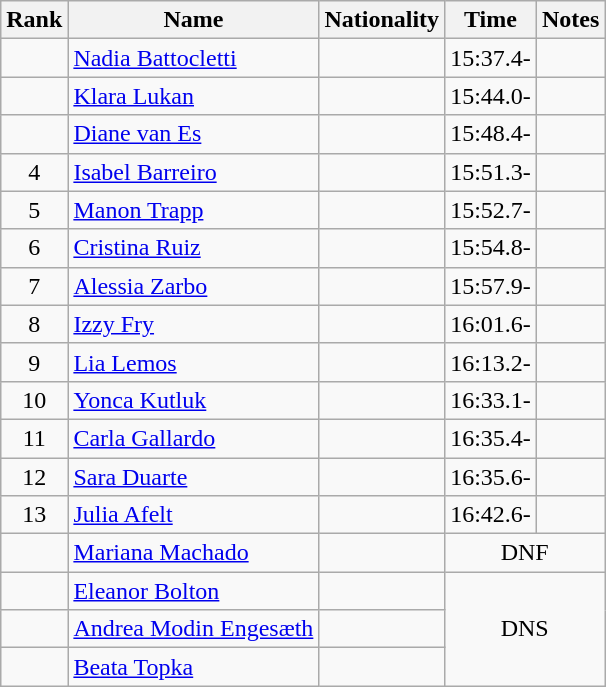<table class="wikitable sortable" style="text-align:center">
<tr>
<th>Rank</th>
<th>Name</th>
<th>Nationality</th>
<th>Time</th>
<th>Notes</th>
</tr>
<tr>
<td></td>
<td align=left><a href='#'>Nadia Battocletti</a></td>
<td align=left></td>
<td>15:37.4-</td>
<td></td>
</tr>
<tr>
<td></td>
<td align=left><a href='#'>Klara Lukan</a></td>
<td align=left></td>
<td>15:44.0-</td>
<td></td>
</tr>
<tr>
<td></td>
<td align=left><a href='#'>Diane van Es</a></td>
<td align=left></td>
<td>15:48.4-</td>
<td></td>
</tr>
<tr>
<td>4</td>
<td align=left><a href='#'>Isabel Barreiro</a></td>
<td align=left></td>
<td>15:51.3-</td>
<td></td>
</tr>
<tr>
<td>5</td>
<td align=left><a href='#'>Manon Trapp</a></td>
<td align=left></td>
<td>15:52.7-</td>
<td></td>
</tr>
<tr>
<td>6</td>
<td align=left><a href='#'>Cristina Ruiz</a></td>
<td align=left></td>
<td>15:54.8-</td>
<td></td>
</tr>
<tr>
<td>7</td>
<td align=left><a href='#'>Alessia Zarbo</a></td>
<td align=left></td>
<td>15:57.9-</td>
<td></td>
</tr>
<tr>
<td>8</td>
<td align=left><a href='#'>Izzy Fry</a></td>
<td align=left></td>
<td>16:01.6-</td>
<td></td>
</tr>
<tr>
<td>9</td>
<td align=left><a href='#'>Lia Lemos</a></td>
<td align=left></td>
<td>16:13.2-</td>
<td></td>
</tr>
<tr>
<td>10</td>
<td align=left><a href='#'>Yonca Kutluk</a></td>
<td align=left></td>
<td>16:33.1-</td>
<td></td>
</tr>
<tr>
<td>11</td>
<td align=left><a href='#'>Carla Gallardo</a></td>
<td align=left></td>
<td>16:35.4-</td>
<td></td>
</tr>
<tr>
<td>12</td>
<td align=left><a href='#'>Sara Duarte</a></td>
<td align=left></td>
<td>16:35.6-</td>
<td></td>
</tr>
<tr>
<td>13</td>
<td align=left><a href='#'>Julia Afelt</a></td>
<td align=left></td>
<td>16:42.6-</td>
<td></td>
</tr>
<tr>
<td></td>
<td align=left><a href='#'>Mariana Machado</a></td>
<td align=left></td>
<td colspan=2>DNF</td>
</tr>
<tr>
<td></td>
<td align=left><a href='#'>Eleanor Bolton</a></td>
<td align=left></td>
<td colspan=2  rowspan=3>DNS</td>
</tr>
<tr>
<td></td>
<td align=left><a href='#'>Andrea Modin Engesæth</a></td>
<td align=left></td>
</tr>
<tr>
<td></td>
<td align=left><a href='#'>Beata Topka</a></td>
<td align=left></td>
</tr>
</table>
